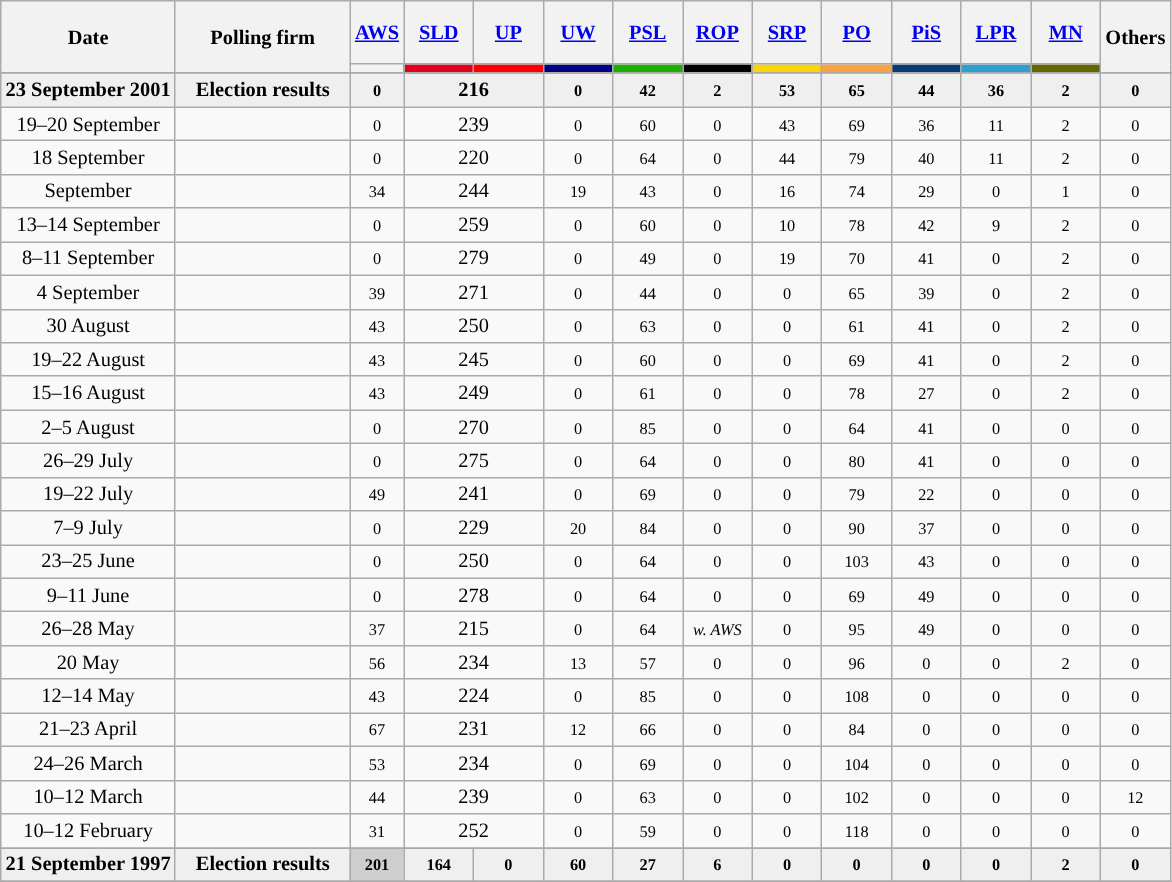<table class="wikitable" style="text-align:center; font-size:85%; line-height:16px;">
<tr style="height:42px;">
<th style="width:110px;" rowspan="2">Date</th>
<th style="width:110px;" rowspan="2">Polling firm</th>
<th><a href='#'><span>AWS</span></a></th>
<th><a href='#'><span>SLD</span></a></th>
<th><a href='#'><span>UP</span></a></th>
<th><a href='#'><span>UW</span></a></th>
<th><a href='#'><span>PSL</span></a></th>
<th><a href='#'><span>ROP</span></a></th>
<th><a href='#'><span>SRP</span></a></th>
<th><a href='#'><span>PO</span></a></th>
<th><a href='#'><span>PiS</span></a></th>
<th><a href='#'><span>LPR</span></a></th>
<th><a href='#'><span>MN</span></a></th>
<th style="width:40px;" rowspan="2">Others</th>
</tr>
<tr>
<th style="background:"></th>
<th style="background:#E2001A; width:40px;"></th>
<th style="background:red; width:40px;"></th>
<th style="background:#010084; width:40px;"></th>
<th style="background:#1BB100; width:40px;"></th>
<th style="background:#000000; width:40px;"></th>
<th style="background:#FAD700; width:40px;"></th>
<th style="background:#FCA241; width:40px;"></th>
<th style="background:#073A76; width:40px;"></th>
<th style="background:#2DA0D2; width:40px;"></th>
<th style="background:#666600; width:40px;"></th>
</tr>
<tr>
</tr>
<tr style="background:#EFEFEF; font-weight:bold;">
<td>23 September 2001</td>
<td>Election results</td>
<td style="font-size:80%">0</td>
<td colspan=2 align=center style="background:">216</td>
<td style="font-size:80%">0</td>
<td style="font-size:80%">42</td>
<td style="font-size:80%">2</td>
<td style="font-size:80%">53</td>
<td style="font-size:80%">65</td>
<td style="font-size:80%">44</td>
<td style="font-size:80%">36</td>
<td style="font-size:80%">2</td>
<td style="font-size:80%">0</td>
</tr>
<tr>
<td>19–20 September</td>
<td></td>
<td style="font-size:80%">0</td>
<td colspan=2 align=center style="background:">239</td>
<td style="font-size:80%">0</td>
<td style="font-size:80%">60</td>
<td style="font-size:80%">0</td>
<td style="font-size:80%">43</td>
<td style="font-size:80%">69</td>
<td style="font-size:80%">36</td>
<td style="font-size:80%">11</td>
<td style="font-size:80%">2</td>
<td style="font-size:80%">0</td>
</tr>
<tr>
<td>18 September</td>
<td></td>
<td style="font-size:80%">0</td>
<td colspan=2 align=center style="background:">220</td>
<td style="font-size:80%">0</td>
<td style="font-size:80%">64</td>
<td style="font-size:80%">0</td>
<td style="font-size:80%">44</td>
<td style="font-size:80%">79</td>
<td style="font-size:80%">40</td>
<td style="font-size:80%">11</td>
<td style="font-size:80%">2</td>
<td style="font-size:80%">0</td>
</tr>
<tr>
<td>September</td>
<td></td>
<td style="font-size:80%">34</td>
<td colspan=2 align=center style="background:">244</td>
<td style="font-size:80%">19</td>
<td style="font-size:80%">43</td>
<td style="font-size:80%">0</td>
<td style="font-size:80%">16</td>
<td style="font-size:80%">74</td>
<td style="font-size:80%">29</td>
<td style="font-size:80%">0</td>
<td style="font-size:80%">1</td>
<td style="font-size:80%">0</td>
</tr>
<tr>
<td>13–14 September</td>
<td></td>
<td style="font-size:80%">0</td>
<td colspan=2 align=center style="background:">259</td>
<td style="font-size:80%">0</td>
<td style="font-size:80%">60</td>
<td style="font-size:80%">0</td>
<td style="font-size:80%">10</td>
<td style="font-size:80%">78</td>
<td style="font-size:80%">42</td>
<td style="font-size:80%">9</td>
<td style="font-size:80%">2</td>
<td style="font-size:80%">0</td>
</tr>
<tr>
<td>8–11 September</td>
<td></td>
<td style="font-size:80%">0</td>
<td colspan=2 align=center style="background:">279</td>
<td style="font-size:80%">0</td>
<td style="font-size:80%">49</td>
<td style="font-size:80%">0</td>
<td style="font-size:80%">19</td>
<td style="font-size:80%">70</td>
<td style="font-size:80%">41</td>
<td style="font-size:80%">0</td>
<td style="font-size:80%">2</td>
<td style="font-size:80%">0</td>
</tr>
<tr>
<td>4 September</td>
<td></td>
<td style="font-size:80%">39</td>
<td colspan=2 align=center style="background:">271</td>
<td style="font-size:80%">0</td>
<td style="font-size:80%">44</td>
<td style="font-size:80%">0</td>
<td style="font-size:80%">0</td>
<td style="font-size:80%">65</td>
<td style="font-size:80%">39</td>
<td style="font-size:80%">0</td>
<td style="font-size:80%">2</td>
<td style="font-size:80%">0</td>
</tr>
<tr>
<td>30 August</td>
<td></td>
<td style="font-size:80%">43</td>
<td colspan=2 align=center style="background:">250</td>
<td style="font-size:80%">0</td>
<td style="font-size:80%">63</td>
<td style="font-size:80%">0</td>
<td style="font-size:80%">0</td>
<td style="font-size:80%">61</td>
<td style="font-size:80%">41</td>
<td style="font-size:80%">0</td>
<td style="font-size:80%">2</td>
<td style="font-size:80%">0</td>
</tr>
<tr>
<td>19–22 August</td>
<td></td>
<td style="font-size:80%">43</td>
<td colspan=2 align=center style="background:">245</td>
<td style="font-size:80%">0</td>
<td style="font-size:80%">60</td>
<td style="font-size:80%">0</td>
<td style="font-size:80%">0</td>
<td style="font-size:80%">69</td>
<td style="font-size:80%">41</td>
<td style="font-size:80%">0</td>
<td style="font-size:80%">2</td>
<td style="font-size:80%">0</td>
</tr>
<tr>
<td>15–16 August</td>
<td></td>
<td style="font-size:80%">43</td>
<td colspan=2 align=center style="background:">249</td>
<td style="font-size:80%">0</td>
<td style="font-size:80%">61</td>
<td style="font-size:80%">0</td>
<td style="font-size:80%">0</td>
<td style="font-size:80%">78</td>
<td style="font-size:80%">27</td>
<td style="font-size:80%">0</td>
<td style="font-size:80%">2</td>
<td style="font-size:80%">0</td>
</tr>
<tr>
<td>2–5 August</td>
<td></td>
<td style="font-size:80%">0</td>
<td colspan=2 align=center style="background:">270</td>
<td style="font-size:80%">0</td>
<td style="font-size:80%">85</td>
<td style="font-size:80%">0</td>
<td style="font-size:80%">0</td>
<td style="font-size:80%">64</td>
<td style="font-size:80%">41</td>
<td style="font-size:80%">0</td>
<td style="font-size:80%">0</td>
<td style="font-size:80%">0</td>
</tr>
<tr>
<td>26–29 July</td>
<td></td>
<td style="font-size:80%">0</td>
<td colspan=2 align=center style="background:">275</td>
<td style="font-size:80%">0</td>
<td style="font-size:80%">64</td>
<td style="font-size:80%">0</td>
<td style="font-size:80%">0</td>
<td style="font-size:80%">80</td>
<td style="font-size:80%">41</td>
<td style="font-size:80%">0</td>
<td style="font-size:80%">0</td>
<td style="font-size:80%">0</td>
</tr>
<tr>
<td>19–22 July</td>
<td></td>
<td style="font-size:80%">49</td>
<td colspan=2 align=center style="background:">241</td>
<td style="font-size:80%">0</td>
<td style="font-size:80%">69</td>
<td style="font-size:80%">0</td>
<td style="font-size:80%">0</td>
<td style="font-size:80%">79</td>
<td style="font-size:80%">22</td>
<td style="font-size:80%">0</td>
<td style="font-size:80%">0</td>
<td style="font-size:80%">0</td>
</tr>
<tr>
<td>7–9 July</td>
<td></td>
<td style="font-size:80%">0</td>
<td colspan=2 align=center style="background:">229</td>
<td style="font-size:80%">20</td>
<td style="font-size:80%">84</td>
<td style="font-size:80%">0</td>
<td style="font-size:80%">0</td>
<td style="font-size:80%">90</td>
<td style="font-size:80%">37</td>
<td style="font-size:80%">0</td>
<td style="font-size:80%">0</td>
<td style="font-size:80%">0</td>
</tr>
<tr>
<td>23–25 June</td>
<td></td>
<td style="font-size:80%">0</td>
<td colspan=2 align=center style="background:">250</td>
<td style="font-size:80%">0</td>
<td style="font-size:80%">64</td>
<td style="font-size:80%">0</td>
<td style="font-size:80%">0</td>
<td style="font-size:80%">103</td>
<td style="font-size:80%">43</td>
<td style="font-size:80%">0</td>
<td style="font-size:80%">0</td>
<td style="font-size:80%">0</td>
</tr>
<tr>
<td>9–11 June</td>
<td></td>
<td style="font-size:80%">0</td>
<td colspan=2 align=center style="background:">278</td>
<td style="font-size:80%">0</td>
<td style="font-size:80%">64</td>
<td style="font-size:80%">0</td>
<td style="font-size:80%">0</td>
<td style="font-size:80%">69</td>
<td style="font-size:80%">49</td>
<td style="font-size:80%">0</td>
<td style="font-size:80%">0</td>
<td style="font-size:80%">0</td>
</tr>
<tr>
<td>26–28 May</td>
<td></td>
<td style="font-size:80%">37</td>
<td colspan=2 align=center style="background:">215</td>
<td style="font-size:80%">0</td>
<td style="font-size:80%">64</td>
<td style="font-size:80%"><em>w. AWS</em></td>
<td style="font-size:80%">0</td>
<td style="font-size:80%">95</td>
<td style="font-size:80%">49</td>
<td style="font-size:80%">0</td>
<td style="font-size:80%">0</td>
<td style="font-size:80%">0</td>
</tr>
<tr>
<td>20 May</td>
<td></td>
<td style="font-size:80%">56</td>
<td colspan=2 align=center style="background:">234</td>
<td style="font-size:80%">13</td>
<td style="font-size:80%">57</td>
<td style="font-size:80%">0</td>
<td style="font-size:80%">0</td>
<td style="font-size:80%">96</td>
<td style="font-size:80%">0</td>
<td style="font-size:80%">0</td>
<td style="font-size:80%">2</td>
<td style="font-size:80%">0</td>
</tr>
<tr>
<td>12–14 May</td>
<td></td>
<td style="font-size:80%">43</td>
<td colspan=2 align=center style="background:">224</td>
<td style="font-size:80%">0</td>
<td style="font-size:80%">85</td>
<td style="font-size:80%">0</td>
<td style="font-size:80%">0</td>
<td style="font-size:80%">108</td>
<td style="font-size:80%">0</td>
<td style="font-size:80%">0</td>
<td style="font-size:80%">0</td>
<td style="font-size:80%">0</td>
</tr>
<tr>
<td>21–23 April</td>
<td></td>
<td style="font-size:80%">67</td>
<td colspan=2 align=center style="background:">231</td>
<td style="font-size:80%">12</td>
<td style="font-size:80%">66</td>
<td style="font-size:80%">0</td>
<td style="font-size:80%">0</td>
<td style="font-size:80%">84</td>
<td style="font-size:80%">0</td>
<td style="font-size:80%">0</td>
<td style="font-size:80%">0</td>
<td style="font-size:80%">0</td>
</tr>
<tr>
<td>24–26 March</td>
<td></td>
<td style="font-size:80%">53</td>
<td colspan=2 align=center style="background:">234</td>
<td style="font-size:80%">0</td>
<td style="font-size:80%">69</td>
<td style="font-size:80%">0</td>
<td style="font-size:80%">0</td>
<td style="font-size:80%">104</td>
<td style="font-size:80%">0</td>
<td style="font-size:80%">0</td>
<td style="font-size:80%">0</td>
<td style="font-size:80%">0</td>
</tr>
<tr>
<td>10–12 March</td>
<td></td>
<td style="font-size:80%">44</td>
<td colspan=2 align=center style="background:">239</td>
<td style="font-size:80%">0</td>
<td style="font-size:80%">63</td>
<td style="font-size:80%">0</td>
<td style="font-size:80%">0</td>
<td style="font-size:80%">102</td>
<td style="font-size:80%">0</td>
<td style="font-size:80%">0</td>
<td style="font-size:80%">0</td>
<td style="font-size:80%">12</td>
</tr>
<tr>
<td>10–12 February</td>
<td></td>
<td style="font-size:80%">31</td>
<td colspan=2 align=center style="background:">252</td>
<td style="font-size:80%">0</td>
<td style="font-size:80%">59</td>
<td style="font-size:80%">0</td>
<td style="font-size:80%">0</td>
<td style="font-size:80%">118</td>
<td style="font-size:80%">0</td>
<td style="font-size:80%">0</td>
<td style="font-size:80%">0</td>
<td style="font-size:80%">0</td>
</tr>
<tr>
</tr>
<tr style="background:#EFEFEF; font-weight:bold;">
<td>21 September 1997</td>
<td>Election results</td>
<td style="background:#CECECE;font-size:80%">201</td>
<td style="font-size:80%">164</td>
<td style="font-size:80%">0</td>
<td style="font-size:80%">60</td>
<td style="font-size:80%">27</td>
<td style="font-size:80%">6</td>
<td style="font-size:80%">0</td>
<td style="font-size:80%">0</td>
<td style="font-size:80%">0</td>
<td style="font-size:80%">0</td>
<td style="font-size:80%">2</td>
<td style="font-size:80%">0</td>
</tr>
<tr>
</tr>
</table>
